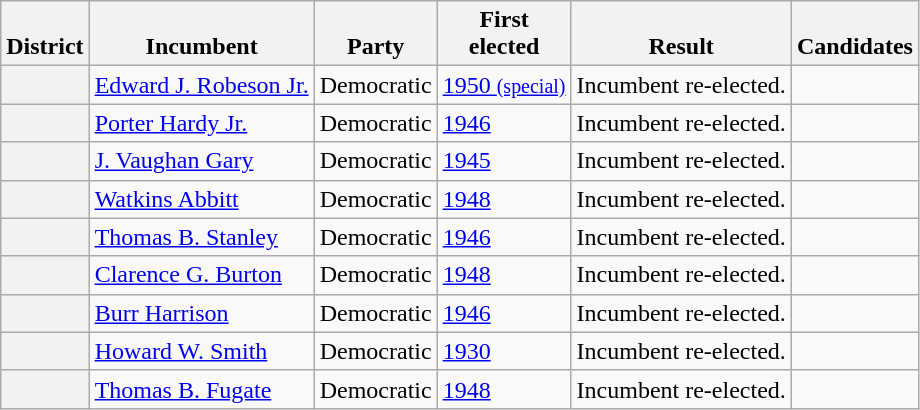<table class=wikitable>
<tr valign=bottom>
<th>District</th>
<th>Incumbent</th>
<th>Party</th>
<th>First<br>elected</th>
<th>Result</th>
<th>Candidates</th>
</tr>
<tr>
<th></th>
<td><a href='#'>Edward J. Robeson Jr.</a></td>
<td>Democratic</td>
<td><a href='#'>1950 <small>(special)</small></a></td>
<td>Incumbent re-elected.</td>
<td nowrap></td>
</tr>
<tr>
<th></th>
<td><a href='#'>Porter Hardy Jr.</a></td>
<td>Democratic</td>
<td><a href='#'>1946</a></td>
<td>Incumbent re-elected.</td>
<td nowrap></td>
</tr>
<tr>
<th></th>
<td><a href='#'>J. Vaughan Gary</a></td>
<td>Democratic</td>
<td><a href='#'>1945</a></td>
<td>Incumbent re-elected.</td>
<td nowrap></td>
</tr>
<tr>
<th></th>
<td><a href='#'>Watkins Abbitt</a></td>
<td>Democratic</td>
<td><a href='#'>1948</a></td>
<td>Incumbent re-elected.</td>
<td nowrap></td>
</tr>
<tr>
<th></th>
<td><a href='#'>Thomas B. Stanley</a></td>
<td>Democratic</td>
<td><a href='#'>1946</a></td>
<td>Incumbent re-elected.</td>
<td nowrap></td>
</tr>
<tr>
<th></th>
<td><a href='#'>Clarence G. Burton</a></td>
<td>Democratic</td>
<td><a href='#'>1948</a></td>
<td>Incumbent re-elected.</td>
<td nowrap></td>
</tr>
<tr>
<th></th>
<td><a href='#'>Burr Harrison</a></td>
<td>Democratic</td>
<td><a href='#'>1946</a></td>
<td>Incumbent re-elected.</td>
<td nowrap></td>
</tr>
<tr>
<th></th>
<td><a href='#'>Howard W. Smith</a></td>
<td>Democratic</td>
<td><a href='#'>1930</a></td>
<td>Incumbent re-elected.</td>
<td nowrap></td>
</tr>
<tr>
<th></th>
<td><a href='#'>Thomas B. Fugate</a></td>
<td>Democratic</td>
<td><a href='#'>1948</a></td>
<td>Incumbent re-elected.</td>
<td nowrap></td>
</tr>
</table>
